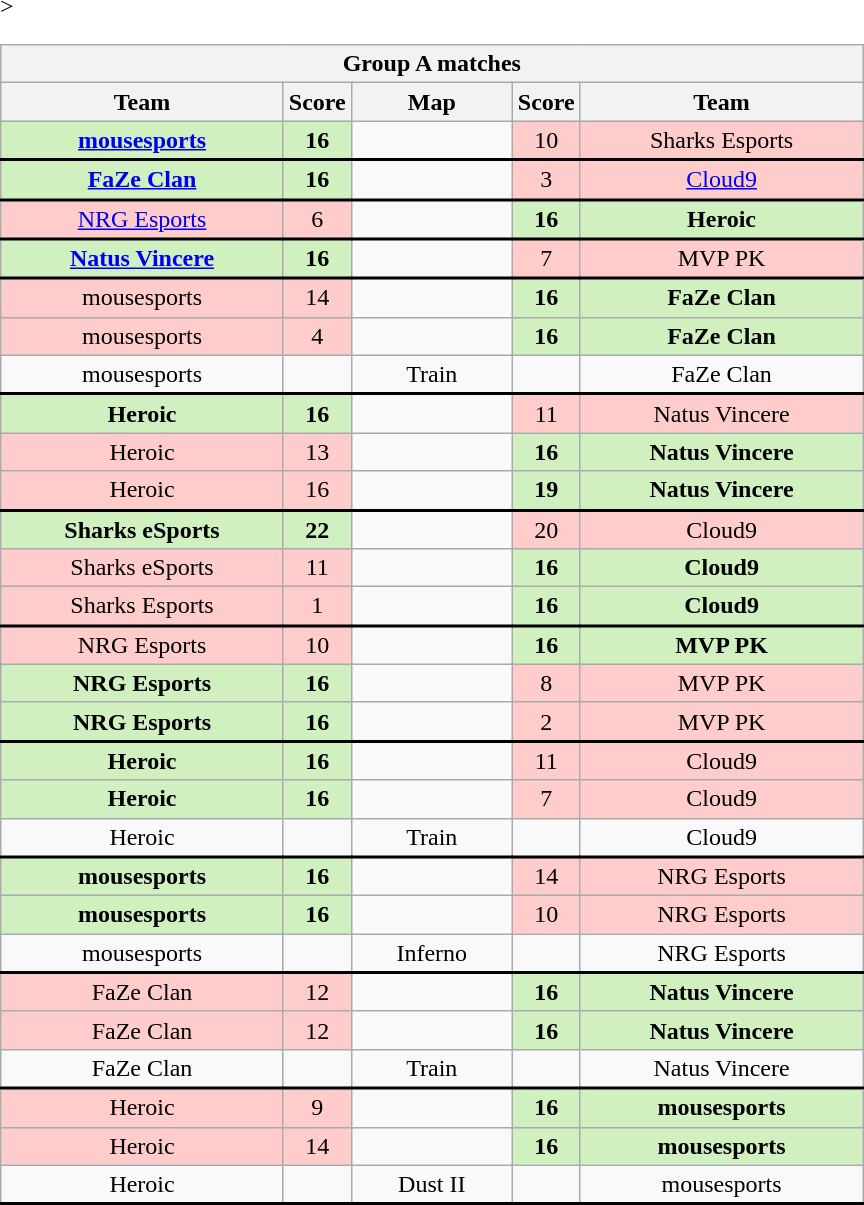<table class="wikitable" style="text-align: center;">
<tr>
<th colspan=5>Group A matches</th>
</tr>
<tr <noinclude>>
<th width="181px">Team</th>
<th width="20px">Score</th>
<th width="100px">Map</th>
<th width="20px">Score</th>
<th width="181px">Team</noinclude></th>
</tr>
<tr style="text-align:center;border-width:0 0 2px 0; border-style:solid;border-color:black;">
<td style="background: #D0F0C0;"><strong><a href='#'>mousesports</a></strong></td>
<td style="background: #D0F0C0;"><strong>16</strong></td>
<td></td>
<td style="background: #FFCCCC;">10</td>
<td style="background: #FFCCCC;">Sharks Esports</td>
</tr>
<tr style="text-align:center;border-width:0 0 2px 0; border-style:solid;border-color:black;">
<td style="background: #D0F0C0;"><strong><a href='#'>FaZe Clan</a></strong></td>
<td style="background: #D0F0C0;"><strong>16</strong></td>
<td></td>
<td style="background: #FFCCCC;">3</td>
<td style="background: #FFCCCC;"><a href='#'>Cloud9</a></td>
</tr>
<tr style="text-align:center;border-width:0 0 2px 0; border-style:solid;border-color:black;">
<td style="background: #FFCCCC;"><a href='#'>NRG Esports</a></td>
<td style="background: #FFCCCC;">6</td>
<td></td>
<td style="background: #D0F0C0;"><strong>16</strong></td>
<td style="background: #D0F0C0;"><strong>Heroic</strong></td>
</tr>
<tr style="text-align:center;border-width:0 0 2px 0; border-style:solid;border-color:black;">
<td style="background: #D0F0C0;"><strong><a href='#'>Natus Vincere</a></strong></td>
<td style="background: #D0F0C0;"><strong>16</strong></td>
<td></td>
<td style="background: #FFCCCC;">7</td>
<td style="background: #FFCCCC;">MVP PK</td>
</tr>
<tr>
<td style="background: #FFCCCC;">mousesports</td>
<td style="background: #FFCCCC;">14</td>
<td></td>
<td style="background: #D0F0C0;"><strong>16</strong></td>
<td style="background: #D0F0C0;"><strong>FaZe Clan</strong></td>
</tr>
<tr>
<td style="background: #FFCCCC;">mousesports</td>
<td style="background: #FFCCCC;">4</td>
<td></td>
<td style="background: #D0F0C0;"><strong>16</strong></td>
<td style="background: #D0F0C0;"><strong>FaZe Clan</strong></td>
</tr>
<tr style="text-align:center;border-width:0 0 2px 0; border-style:solid;border-color:black;">
<td>mousesports</td>
<td></td>
<td>Train</td>
<td></td>
<td>FaZe Clan</td>
</tr>
<tr>
<td style="background: #D0F0C0;"><strong>Heroic</strong></td>
<td style="background: #D0F0C0;"><strong>16</strong></td>
<td></td>
<td style="background: #FFCCCC;">11</td>
<td style="background: #FFCCCC;">Natus Vincere</td>
</tr>
<tr>
<td style="background: #FFCCCC;">Heroic</td>
<td style="background: #FFCCCC;">13</td>
<td></td>
<td style="background: #D0F0C0;"><strong>16</strong></td>
<td style="background: #D0F0C0;"><strong>Natus Vincere</strong></td>
</tr>
<tr style="text-align:center;border-width:0 0 2px 0; border-style:solid;border-color:black;">
<td style="background: #FFCCCC;">Heroic</td>
<td style="background: #FFCCCC;">16</td>
<td></td>
<td style="background: #D0F0C0;"><strong>19</strong></td>
<td style="background: #D0F0C0;"><strong>Natus Vincere</strong></td>
</tr>
<tr>
<td style="background: #D0F0C0;"><strong>Sharks eSports</strong></td>
<td style="background: #D0F0C0;"><strong>22</strong></td>
<td></td>
<td style="background: #FFCCCC;">20</td>
<td style="background: #FFCCCC;">Cloud9</td>
</tr>
<tr>
<td style="background: #FFCCCC;">Sharks eSports</td>
<td style="background: #FFCCCC;">11</td>
<td></td>
<td style="background: #D0F0C0;"><strong>16</strong></td>
<td style="background: #D0F0C0;"><strong>Cloud9</strong></td>
</tr>
<tr style="text-align:center;border-width:0 0 2px 0; border-style:solid;border-color:black;">
<td style="background: #FFCCCC;">Sharks Esports</td>
<td style="background: #FFCCCC;">1</td>
<td></td>
<td style="background: #D0F0C0;"><strong>16</strong></td>
<td style="background: #D0F0C0;"><strong>Cloud9</strong></td>
</tr>
<tr>
<td style="background: #FFCCCC;">NRG Esports</td>
<td style="background: #FFCCCC;">10</td>
<td></td>
<td style="background: #D0F0C0;"><strong>16</strong></td>
<td style="background: #D0F0C0;"><strong>MVP PK</strong></td>
</tr>
<tr>
<td style="background: #D0F0C0;"><strong>NRG Esports</strong></td>
<td style="background: #D0F0C0;"><strong>16</strong></td>
<td></td>
<td style="background: #FFCCCC;">8</td>
<td style="background: #FFCCCC;">MVP PK</td>
</tr>
<tr style="text-align:center;border-width:0 0 2px 0; border-style:solid;border-color:black;">
<td style="background: #D0F0C0;"><strong>NRG Esports</strong></td>
<td style="background: #D0F0C0;"><strong>16</strong></td>
<td></td>
<td style="background: #FFCCCC;">2</td>
<td style="background: #FFCCCC;">MVP PK</td>
</tr>
<tr>
<td style="background: #D0F0C0;"><strong>Heroic</strong></td>
<td style="background: #D0F0C0;"><strong>16</strong></td>
<td></td>
<td style="background: #FFCCCC;">11</td>
<td style="background: #FFCCCC;">Cloud9</td>
</tr>
<tr>
<td style="background: #D0F0C0;"><strong>Heroic</strong></td>
<td style="background: #D0F0C0;"><strong>16</strong></td>
<td></td>
<td style="background: #FFCCCC;">7</td>
<td style="background: #FFCCCC;">Cloud9</td>
</tr>
<tr style="text-align:center;border-width:0 0 2px 0; border-style:solid;border-color:black;">
<td>Heroic</td>
<td></td>
<td>Train</td>
<td></td>
<td>Cloud9</td>
</tr>
<tr>
<td style="background: #D0F0C0;"><strong>mousesports</strong></td>
<td style="background: #D0F0C0;"><strong>16</strong></td>
<td></td>
<td style="background: #FFCCCC;">14</td>
<td style="background: #FFCCCC;">NRG Esports</td>
</tr>
<tr>
<td style="background: #D0F0C0;"><strong>mousesports</strong></td>
<td style="background: #D0F0C0;"><strong>16</strong></td>
<td></td>
<td style="background: #FFCCCC;">10</td>
<td style="background: #FFCCCC;">NRG Esports</td>
</tr>
<tr style="text-align:center;border-width:0 0 2px 0; border-style:solid;border-color:black;">
<td>mousesports</td>
<td></td>
<td>Inferno</td>
<td></td>
<td>NRG Esports</td>
</tr>
<tr>
<td style="background: #FFCCCC;">FaZe Clan</td>
<td style="background: #FFCCCC;">12</td>
<td></td>
<td style="background: #D0F0C0;"><strong>16</strong></td>
<td style="background: #D0F0C0;"><strong>Natus Vincere</strong></td>
</tr>
<tr>
<td style="background: #FFCCCC;">FaZe Clan</td>
<td style="background: #FFCCCC;">12</td>
<td></td>
<td style="background: #D0F0C0;"><strong>16</strong></td>
<td style="background: #D0F0C0;"><strong>Natus Vincere</strong></td>
</tr>
<tr style="text-align:center;border-width:0 0 2px 0; border-style:solid;border-color:black;">
<td>FaZe Clan</td>
<td></td>
<td>Train</td>
<td></td>
<td>Natus Vincere</td>
</tr>
<tr>
<td style="background: #FFCCCC;">Heroic</td>
<td style="background: #FFCCCC;">9</td>
<td></td>
<td style="background: #D0F0C0;"><strong>16</strong></td>
<td style="background: #D0F0C0;"><strong>mousesports</strong></td>
</tr>
<tr>
<td style="background: #FFCCCC;">Heroic</td>
<td style="background: #FFCCCC;">14</td>
<td></td>
<td style="background: #D0F0C0;"><strong>16</strong></td>
<td style="background: #D0F0C0;"><strong>mousesports</strong></td>
</tr>
<tr style="text-align:center;border-width:0 0 2px 0; border-style:solid;border-color:black;">
<td>Heroic</td>
<td></td>
<td>Dust II</td>
<td></td>
<td>mousesports</td>
</tr>
</table>
